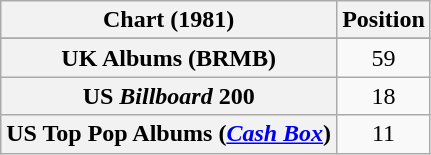<table class="wikitable sortable plainrowheaders">
<tr>
<th>Chart (1981)</th>
<th>Position</th>
</tr>
<tr>
</tr>
<tr>
<th scope="row">UK Albums (BRMB)</th>
<td align="center">59</td>
</tr>
<tr>
<th scope="row">US <em>Billboard</em> 200</th>
<td align="center">18</td>
</tr>
<tr>
<th scope="row">US Top Pop Albums (<em><a href='#'>Cash Box</a></em>)</th>
<td align="center">11</td>
</tr>
</table>
